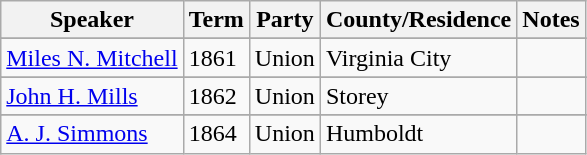<table class="wikitable sortable">
<tr>
<th>Speaker</th>
<th>Term</th>
<th>Party</th>
<th>County/Residence</th>
<th>Notes</th>
</tr>
<tr>
</tr>
<tr>
<td><a href='#'>Miles N. Mitchell</a></td>
<td>1861</td>
<td>Union</td>
<td>Virginia City</td>
<td></td>
</tr>
<tr>
</tr>
<tr>
<td><a href='#'>John H. Mills</a></td>
<td>1862</td>
<td>Union</td>
<td>Storey</td>
<td></td>
</tr>
<tr>
</tr>
<tr>
<td><a href='#'>A. J. Simmons</a></td>
<td>1864</td>
<td>Union</td>
<td>Humboldt</td>
<td></td>
</tr>
</table>
